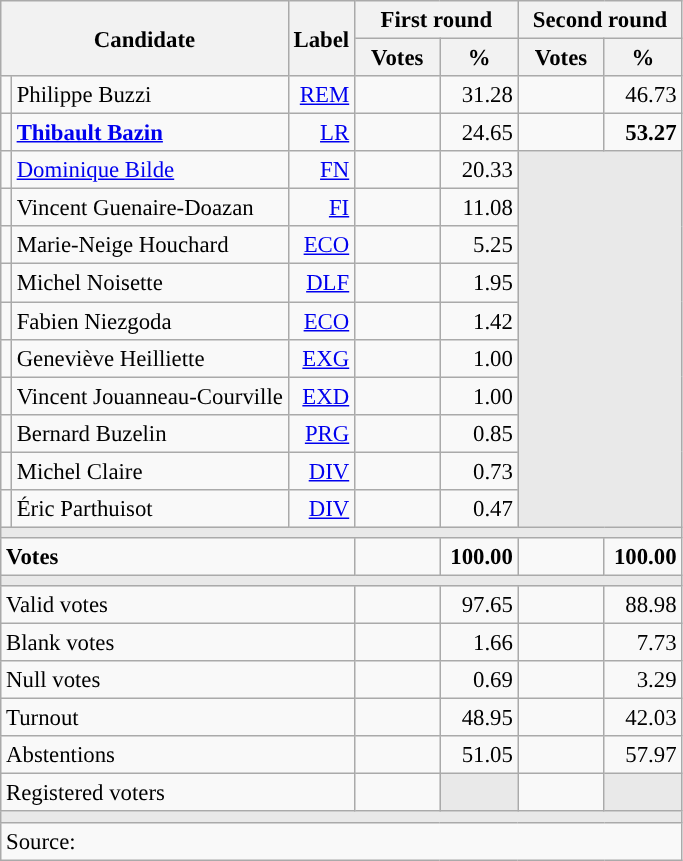<table class="wikitable" style="text-align:right;font-size:95%;">
<tr>
<th rowspan="2" colspan="2">Candidate</th>
<th rowspan="2">Label</th>
<th colspan="2">First round</th>
<th colspan="2">Second round</th>
</tr>
<tr>
<th style="width:50px;">Votes</th>
<th style="width:45px;">%</th>
<th style="width:50px;">Votes</th>
<th style="width:45px;">%</th>
</tr>
<tr>
<td style="color:inherit;background:"></td>
<td style="text-align:left;">Philippe Buzzi</td>
<td><a href='#'>REM</a></td>
<td></td>
<td>31.28</td>
<td></td>
<td>46.73</td>
</tr>
<tr>
<td style="color:inherit;background:"></td>
<td style="text-align:left;"><strong><a href='#'>Thibault Bazin</a></strong></td>
<td><a href='#'>LR</a></td>
<td></td>
<td>24.65</td>
<td><strong></strong></td>
<td><strong>53.27</strong></td>
</tr>
<tr>
<td style="color:inherit;background:"></td>
<td style="text-align:left;"><a href='#'>Dominique Bilde</a></td>
<td><a href='#'>FN</a></td>
<td></td>
<td>20.33</td>
<td colspan="2" rowspan="10" style="background:#E9E9E9;"></td>
</tr>
<tr>
<td style="color:inherit;background:"></td>
<td style="text-align:left;">Vincent Guenaire-Doazan</td>
<td><a href='#'>FI</a></td>
<td></td>
<td>11.08</td>
</tr>
<tr>
<td style="color:inherit;background:"></td>
<td style="text-align:left;">Marie-Neige Houchard</td>
<td><a href='#'>ECO</a></td>
<td></td>
<td>5.25</td>
</tr>
<tr>
<td style="color:inherit;background:"></td>
<td style="text-align:left;">Michel Noisette</td>
<td><a href='#'>DLF</a></td>
<td></td>
<td>1.95</td>
</tr>
<tr>
<td style="color:inherit;background:"></td>
<td style="text-align:left;">Fabien Niezgoda</td>
<td><a href='#'>ECO</a></td>
<td></td>
<td>1.42</td>
</tr>
<tr>
<td style="color:inherit;background:"></td>
<td style="text-align:left;">Geneviève Heilliette</td>
<td><a href='#'>EXG</a></td>
<td></td>
<td>1.00</td>
</tr>
<tr>
<td style="color:inherit;background:"></td>
<td style="text-align:left;">Vincent Jouanneau-Courville</td>
<td><a href='#'>EXD</a></td>
<td></td>
<td>1.00</td>
</tr>
<tr>
<td style="color:inherit;background:"></td>
<td style="text-align:left;">Bernard Buzelin</td>
<td><a href='#'>PRG</a></td>
<td></td>
<td>0.85</td>
</tr>
<tr>
<td style="color:inherit;background:"></td>
<td style="text-align:left;">Michel Claire</td>
<td><a href='#'>DIV</a></td>
<td></td>
<td>0.73</td>
</tr>
<tr>
<td style="color:inherit;background:"></td>
<td style="text-align:left;">Éric Parthuisot</td>
<td><a href='#'>DIV</a></td>
<td></td>
<td>0.47</td>
</tr>
<tr>
<td colspan="7" style="background:#E9E9E9;"></td>
</tr>
<tr style="font-weight:bold;">
<td colspan="3" style="text-align:left;">Votes</td>
<td></td>
<td>100.00</td>
<td></td>
<td>100.00</td>
</tr>
<tr>
<td colspan="7" style="background:#E9E9E9;"></td>
</tr>
<tr>
<td colspan="3" style="text-align:left;">Valid votes</td>
<td></td>
<td>97.65</td>
<td></td>
<td>88.98</td>
</tr>
<tr>
<td colspan="3" style="text-align:left;">Blank votes</td>
<td></td>
<td>1.66</td>
<td></td>
<td>7.73</td>
</tr>
<tr>
<td colspan="3" style="text-align:left;">Null votes</td>
<td></td>
<td>0.69</td>
<td></td>
<td>3.29</td>
</tr>
<tr>
<td colspan="3" style="text-align:left;">Turnout</td>
<td></td>
<td>48.95</td>
<td></td>
<td>42.03</td>
</tr>
<tr>
<td colspan="3" style="text-align:left;">Abstentions</td>
<td></td>
<td>51.05</td>
<td></td>
<td>57.97</td>
</tr>
<tr>
<td colspan="3" style="text-align:left;">Registered voters</td>
<td></td>
<td style="background:#E9E9E9;"></td>
<td></td>
<td style="background:#E9E9E9;"></td>
</tr>
<tr>
<td colspan="7" style="background:#E9E9E9;"></td>
</tr>
<tr>
<td colspan="7" style="text-align:left;">Source: </td>
</tr>
</table>
